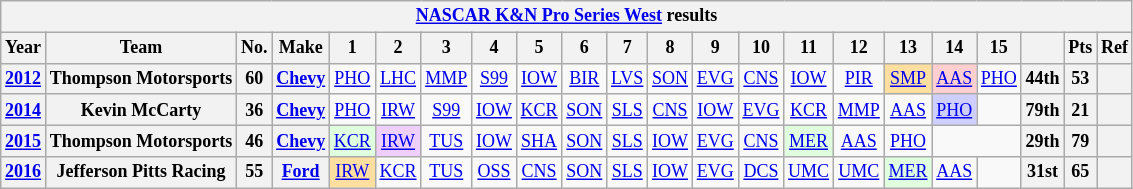<table class="wikitable" style="text-align:center; font-size:75%">
<tr>
<th colspan=22><a href='#'>NASCAR K&N Pro Series West</a> results</th>
</tr>
<tr>
<th>Year</th>
<th>Team</th>
<th>No.</th>
<th>Make</th>
<th>1</th>
<th>2</th>
<th>3</th>
<th>4</th>
<th>5</th>
<th>6</th>
<th>7</th>
<th>8</th>
<th>9</th>
<th>10</th>
<th>11</th>
<th>12</th>
<th>13</th>
<th>14</th>
<th>15</th>
<th></th>
<th>Pts</th>
<th>Ref</th>
</tr>
<tr>
<th><a href='#'>2012</a></th>
<th>Thompson Motorsports</th>
<th>60</th>
<th><a href='#'>Chevy</a></th>
<td><a href='#'>PHO</a></td>
<td><a href='#'>LHC</a></td>
<td><a href='#'>MMP</a></td>
<td><a href='#'>S99</a></td>
<td><a href='#'>IOW</a></td>
<td><a href='#'>BIR</a></td>
<td><a href='#'>LVS</a></td>
<td><a href='#'>SON</a></td>
<td><a href='#'>EVG</a></td>
<td><a href='#'>CNS</a></td>
<td><a href='#'>IOW</a></td>
<td><a href='#'>PIR</a></td>
<td style="background:#FFDF9F;"><a href='#'>SMP</a><br></td>
<td style="background:#FFCFCF;"><a href='#'>AAS</a><br></td>
<td><a href='#'>PHO</a></td>
<th>44th</th>
<th>53</th>
<th></th>
</tr>
<tr>
<th><a href='#'>2014</a></th>
<th>Kevin McCarty</th>
<th>36</th>
<th><a href='#'>Chevy</a></th>
<td><a href='#'>PHO</a></td>
<td><a href='#'>IRW</a></td>
<td><a href='#'>S99</a></td>
<td><a href='#'>IOW</a></td>
<td><a href='#'>KCR</a></td>
<td><a href='#'>SON</a></td>
<td><a href='#'>SLS</a></td>
<td><a href='#'>CNS</a></td>
<td><a href='#'>IOW</a></td>
<td><a href='#'>EVG</a></td>
<td><a href='#'>KCR</a></td>
<td><a href='#'>MMP</a></td>
<td><a href='#'>AAS</a></td>
<td style="background:#CFCFFF;"><a href='#'>PHO</a><br></td>
<td></td>
<th>79th</th>
<th>21</th>
<th></th>
</tr>
<tr>
<th><a href='#'>2015</a></th>
<th>Thompson Motorsports</th>
<th>46</th>
<th><a href='#'>Chevy</a></th>
<td style="background:#DFFFDF;"><a href='#'>KCR</a><br></td>
<td style="background:#EFCFFF;"><a href='#'>IRW</a><br></td>
<td><a href='#'>TUS</a></td>
<td><a href='#'>IOW</a></td>
<td><a href='#'>SHA</a></td>
<td><a href='#'>SON</a></td>
<td><a href='#'>SLS</a></td>
<td><a href='#'>IOW</a></td>
<td><a href='#'>EVG</a></td>
<td><a href='#'>CNS</a></td>
<td style="background:#DFFFDF;"><a href='#'>MER</a><br></td>
<td><a href='#'>AAS</a></td>
<td><a href='#'>PHO</a></td>
<td colspan=2></td>
<th>29th</th>
<th>79</th>
<th></th>
</tr>
<tr>
<th><a href='#'>2016</a></th>
<th>Jefferson Pitts Racing</th>
<th>55</th>
<th><a href='#'>Ford</a></th>
<td style="background:#FFDF9F;"><a href='#'>IRW</a><br></td>
<td><a href='#'>KCR</a></td>
<td><a href='#'>TUS</a></td>
<td><a href='#'>OSS</a></td>
<td><a href='#'>CNS</a></td>
<td><a href='#'>SON</a></td>
<td><a href='#'>SLS</a></td>
<td><a href='#'>IOW</a></td>
<td><a href='#'>EVG</a></td>
<td><a href='#'>DCS</a></td>
<td><a href='#'>UMC</a></td>
<td><a href='#'>UMC</a></td>
<td style="background:#DFFFDF;"><a href='#'>MER</a><br></td>
<td><a href='#'>AAS</a></td>
<td></td>
<th>31st</th>
<th>65</th>
<th></th>
</tr>
</table>
